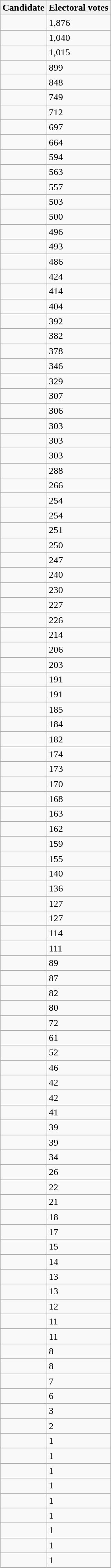<table class="sortable wikitable">
<tr>
<th>Candidate</th>
<th>Electoral votes</th>
</tr>
<tr>
<td></td>
<td>1,876</td>
</tr>
<tr>
<td></td>
<td>1,040</td>
</tr>
<tr>
<td></td>
<td>1,015</td>
</tr>
<tr>
<td></td>
<td>899</td>
</tr>
<tr>
<td></td>
<td>848</td>
</tr>
<tr>
<td></td>
<td>749</td>
</tr>
<tr>
<td></td>
<td>712</td>
</tr>
<tr>
<td></td>
<td>697</td>
</tr>
<tr>
<td></td>
<td>664</td>
</tr>
<tr>
<td></td>
<td>594</td>
</tr>
<tr>
<td></td>
<td>563</td>
</tr>
<tr>
<td></td>
<td>557</td>
</tr>
<tr>
<td></td>
<td>503</td>
</tr>
<tr>
<td></td>
<td>500</td>
</tr>
<tr>
<td></td>
<td>496</td>
</tr>
<tr>
<td></td>
<td>493</td>
</tr>
<tr>
<td></td>
<td>486</td>
</tr>
<tr>
<td></td>
<td>424</td>
</tr>
<tr>
<td></td>
<td>414</td>
</tr>
<tr>
<td></td>
<td>404</td>
</tr>
<tr>
<td></td>
<td>392</td>
</tr>
<tr>
<td></td>
<td>382</td>
</tr>
<tr>
<td></td>
<td>378</td>
</tr>
<tr>
<td></td>
<td>346</td>
</tr>
<tr>
<td></td>
<td>329</td>
</tr>
<tr>
<td></td>
<td>307</td>
</tr>
<tr>
<td></td>
<td>306</td>
</tr>
<tr>
<td></td>
<td>303</td>
</tr>
<tr>
<td></td>
<td>303</td>
</tr>
<tr>
<td></td>
<td>303</td>
</tr>
<tr>
<td></td>
<td>288</td>
</tr>
<tr>
<td></td>
<td>266</td>
</tr>
<tr>
<td></td>
<td>254</td>
</tr>
<tr>
<td></td>
<td>254</td>
</tr>
<tr>
<td></td>
<td>251</td>
</tr>
<tr>
<td></td>
<td>250</td>
</tr>
<tr>
<td></td>
<td>247</td>
</tr>
<tr>
<td></td>
<td>240</td>
</tr>
<tr>
<td></td>
<td>230</td>
</tr>
<tr>
<td></td>
<td>227</td>
</tr>
<tr>
<td></td>
<td>226</td>
</tr>
<tr>
<td></td>
<td>214</td>
</tr>
<tr>
<td></td>
<td>206</td>
</tr>
<tr>
<td></td>
<td>203</td>
</tr>
<tr>
<td></td>
<td>191</td>
</tr>
<tr>
<td></td>
<td>191</td>
</tr>
<tr>
<td></td>
<td>185</td>
</tr>
<tr>
<td></td>
<td>184</td>
</tr>
<tr>
<td></td>
<td>182</td>
</tr>
<tr>
<td></td>
<td>174</td>
</tr>
<tr>
<td></td>
<td>173</td>
</tr>
<tr>
<td></td>
<td>170</td>
</tr>
<tr>
<td></td>
<td>168</td>
</tr>
<tr>
<td></td>
<td>163</td>
</tr>
<tr>
<td></td>
<td>162</td>
</tr>
<tr>
<td></td>
<td>159</td>
</tr>
<tr>
<td></td>
<td>155</td>
</tr>
<tr>
<td></td>
<td>140</td>
</tr>
<tr>
<td></td>
<td>136</td>
</tr>
<tr>
<td></td>
<td>127</td>
</tr>
<tr>
<td></td>
<td>127</td>
</tr>
<tr>
<td></td>
<td>114</td>
</tr>
<tr>
<td></td>
<td>111</td>
</tr>
<tr>
<td></td>
<td>89</td>
</tr>
<tr>
<td></td>
<td>87</td>
</tr>
<tr>
<td></td>
<td>82</td>
</tr>
<tr>
<td></td>
<td>80</td>
</tr>
<tr>
<td></td>
<td>72</td>
</tr>
<tr>
<td></td>
<td>61</td>
</tr>
<tr>
<td></td>
<td>52</td>
</tr>
<tr>
<td></td>
<td>46</td>
</tr>
<tr>
<td></td>
<td>42</td>
</tr>
<tr>
<td></td>
<td>42</td>
</tr>
<tr>
<td></td>
<td>41</td>
</tr>
<tr>
<td></td>
<td>39</td>
</tr>
<tr>
<td></td>
<td>39</td>
</tr>
<tr>
<td></td>
<td>34</td>
</tr>
<tr>
<td></td>
<td>26</td>
</tr>
<tr>
<td></td>
<td>22</td>
</tr>
<tr>
<td></td>
<td>21</td>
</tr>
<tr>
<td></td>
<td>18</td>
</tr>
<tr>
<td></td>
<td>17</td>
</tr>
<tr>
<td></td>
<td>15</td>
</tr>
<tr>
<td></td>
<td>14</td>
</tr>
<tr>
<td></td>
<td>13</td>
</tr>
<tr>
<td></td>
<td>13</td>
</tr>
<tr>
<td></td>
<td>12</td>
</tr>
<tr>
<td></td>
<td>11</td>
</tr>
<tr>
<td></td>
<td>11</td>
</tr>
<tr>
<td></td>
<td>8</td>
</tr>
<tr>
<td></td>
<td>8</td>
</tr>
<tr>
<td></td>
<td>7</td>
</tr>
<tr>
<td></td>
<td>6</td>
</tr>
<tr>
<td></td>
<td>3</td>
</tr>
<tr>
<td></td>
<td>2</td>
</tr>
<tr>
<td></td>
<td>1</td>
</tr>
<tr>
<td></td>
<td>1</td>
</tr>
<tr>
<td></td>
<td>1</td>
</tr>
<tr>
<td></td>
<td>1</td>
</tr>
<tr>
<td></td>
<td>1</td>
</tr>
<tr>
<td></td>
<td>1</td>
</tr>
<tr>
<td></td>
<td>1</td>
</tr>
<tr>
<td></td>
<td>1</td>
</tr>
<tr>
<td></td>
<td>1</td>
</tr>
</table>
